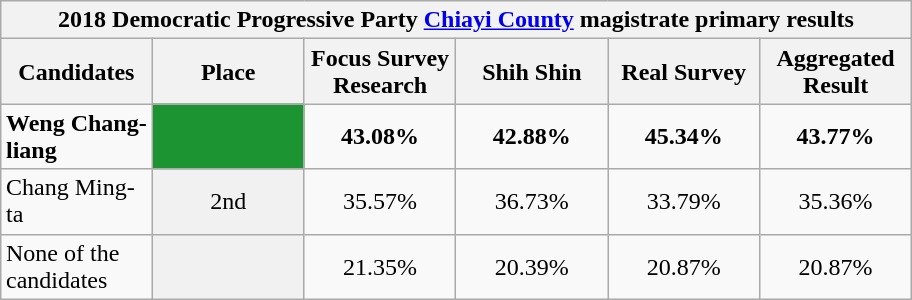<table class="wikitable collapsible" style="margin:1em auto;">
<tr>
<th colspan="6" width=600>2018 Democratic Progressive Party <a href='#'>Chiayi County</a> magistrate primary results</th>
</tr>
<tr>
<th width=80>Candidates</th>
<th width=80>Place</th>
<th width=80>Focus Survey Research</th>
<th width=80>Shih Shin</th>
<th width=80>Real Survey</th>
<th width=80>Aggregated Result</th>
</tr>
<tr>
<td><strong>Weng Chang-liang</strong></td>
<td style="background: #1B9431; text-align:center"><strong></strong></td>
<td style="text-align:center"><strong>43.08%</strong></td>
<td style="text-align:center"><strong>42.88%</strong></td>
<td style="text-align:center"><strong>45.34%</strong></td>
<td style="text-align:center"><strong>43.77%</strong></td>
</tr>
<tr>
<td>Chang Ming-ta</td>
<td style="background: #f1f1f1; text-align:center">2nd</td>
<td style="text-align:center">35.57%</td>
<td style="text-align:center">36.73%</td>
<td style="text-align:center">33.79%</td>
<td style="text-align:center">35.36%</td>
</tr>
<tr>
<td>None of the candidates</td>
<td style="background: #f1f1f1; text-align:center"></td>
<td style="text-align:center">21.35%</td>
<td style="text-align:center">20.39%</td>
<td style="text-align:center">20.87%</td>
<td style="text-align:center">20.87%</td>
</tr>
</table>
